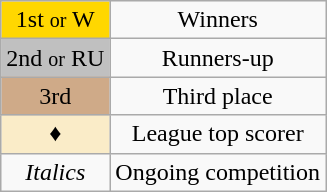<table class="wikitable" style="text-align:center">
<tr>
<td style=background:#ffd700>1st <small>or</small> W</td>
<td>Winners</td>
</tr>
<tr>
<td style=background:#c0c0c0>2nd <small>or</small> RU</td>
<td>Runners-up</td>
</tr>
<tr>
<td style=background:#cfaa88>3rd</td>
<td>Third place</td>
</tr>
<tr>
<td style=background:#faecc8;">♦</td>
<td>League top scorer</td>
</tr>
<tr>
<td><em>Italics</em></td>
<td>Ongoing competition</td>
</tr>
</table>
